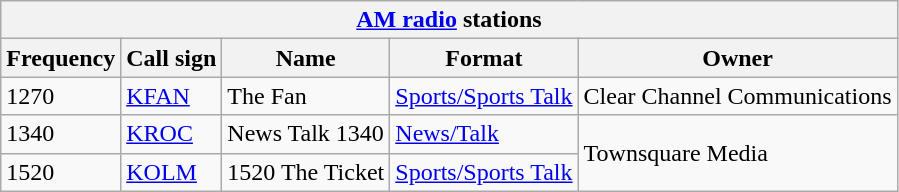<table class="wikitable">
<tr>
<th align="center" colspan="5"><strong><a href='#'>AM radio</a> stations</strong></th>
</tr>
<tr>
<th>Frequency</th>
<th>Call sign</th>
<th>Name</th>
<th>Format</th>
<th>Owner</th>
</tr>
<tr>
<td>1270</td>
<td><a href='#'>KFAN</a></td>
<td>The Fan</td>
<td><a href='#'>Sports/Sports Talk</a></td>
<td>Clear Channel Communications</td>
</tr>
<tr>
<td>1340</td>
<td><a href='#'>KROC</a></td>
<td>News Talk 1340</td>
<td><a href='#'>News/Talk</a></td>
<td rowspan=2>Townsquare Media</td>
</tr>
<tr>
<td>1520</td>
<td><a href='#'>KOLM</a></td>
<td>1520 The Ticket</td>
<td><a href='#'>Sports/Sports Talk</a></td>
</tr>
</table>
